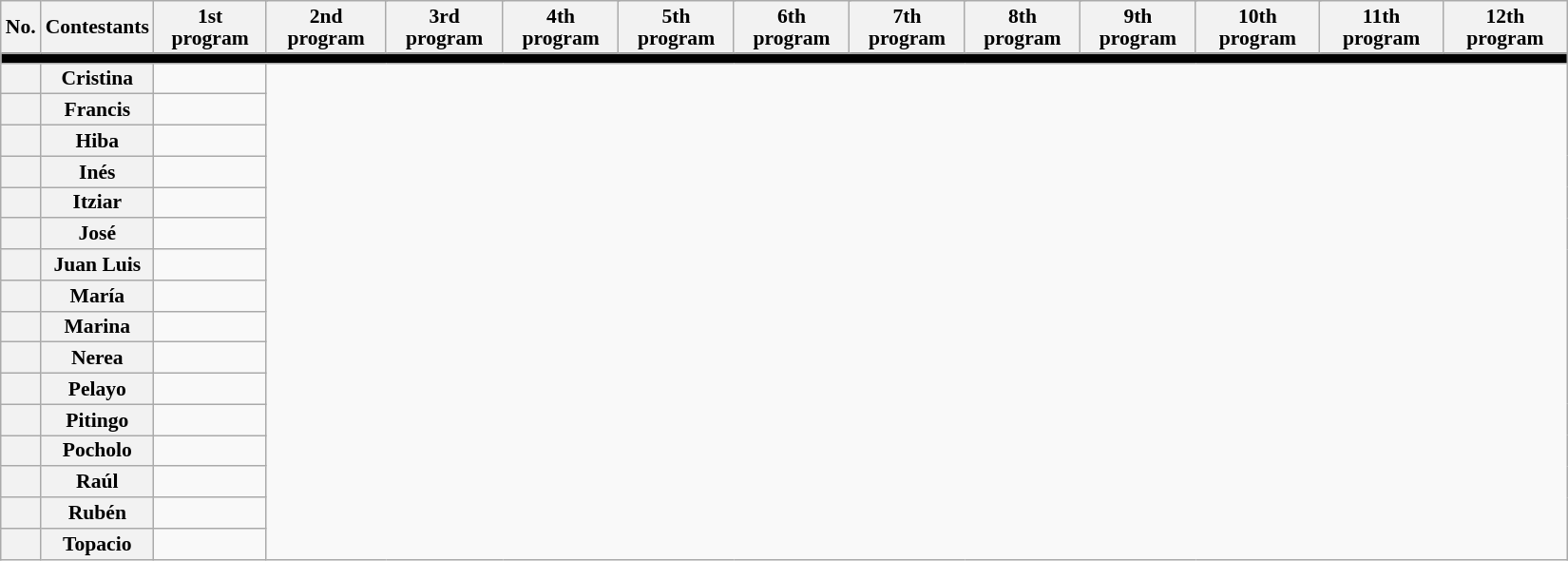<table class="wikitable" style="text-align:center; width:1100px; font-size:90%; line-height:15px">
<tr>
<th>No.</th>
<th>Contestants</th>
<th colspan=3>1st program</th>
<th colspan=3>2nd program</th>
<th colspan=3>3rd program</th>
<th colspan=3>4th program</th>
<th colspan=3>5th program</th>
<th colspan=3>6th program</th>
<th colspan=3>7th program</th>
<th colspan=3>8th program</th>
<th colspan=3>9th program</th>
<th colspan=3>10th program</th>
<th colspan=3>11th program</th>
<th colspan=3>12th program</th>
</tr>
<tr>
<td style="background:black" colspan=38></td>
</tr>
<tr>
<th></th>
<th>Cristina</th>
<td></td>
</tr>
<tr>
<th></th>
<th>Francis</th>
<td></td>
</tr>
<tr>
<th></th>
<th>Hiba</th>
<td></td>
</tr>
<tr>
<th></th>
<th>Inés</th>
<td></td>
</tr>
<tr>
<th></th>
<th>Itziar</th>
<td></td>
</tr>
<tr>
<th></th>
<th>José</th>
<td></td>
</tr>
<tr>
<th></th>
<th>Juan Luis</th>
<td></td>
</tr>
<tr>
<th></th>
<th>María</th>
<td></td>
</tr>
<tr>
<th></th>
<th>Marina</th>
<td></td>
</tr>
<tr>
<th></th>
<th>Nerea</th>
<td></td>
</tr>
<tr>
<th></th>
<th>Pelayo</th>
<td></td>
</tr>
<tr>
<th></th>
<th>Pitingo</th>
<td></td>
</tr>
<tr>
<th></th>
<th>Pocholo</th>
<td></td>
</tr>
<tr>
<th></th>
<th>Raúl</th>
<td></td>
</tr>
<tr>
<th></th>
<th>Rubén</th>
<td></td>
</tr>
<tr>
<th></th>
<th>Topacio</th>
<td></td>
</tr>
</table>
